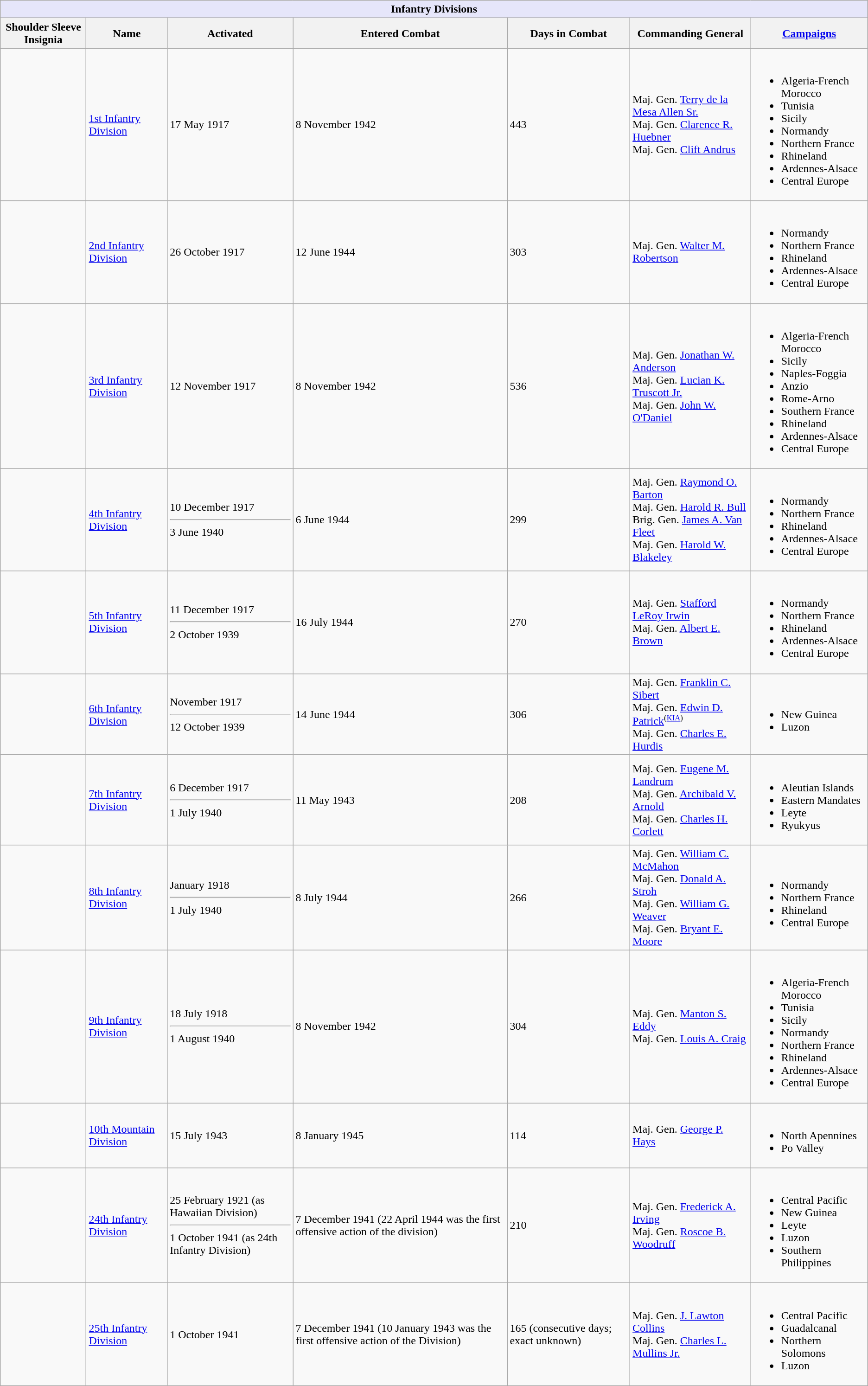<table class="wikitable">
<tr>
<th style="align: center; background: lavender;" colspan="7">Infantry Divisions</th>
</tr>
<tr>
<th style="text-align: center; ">Shoulder Sleeve Insignia</th>
<th style="text-align: center; ">Name</th>
<th style="text-align: center; ">Activated</th>
<th style="text-align: center; ">Entered Combat</th>
<th style="text-align: center; ">Days in Combat</th>
<th style="text-align: center; ">Commanding General</th>
<th style="text-align: center; "><a href='#'>Campaigns</a></th>
</tr>
<tr>
<td></td>
<td><a href='#'>1st Infantry Division</a></td>
<td>17 May 1917</td>
<td>8 November 1942</td>
<td>443</td>
<td>Maj. Gen. <a href='#'>Terry de la Mesa Allen Sr.</a><br>Maj. Gen. <a href='#'>Clarence R. Huebner</a><br>Maj. Gen. <a href='#'>Clift Andrus</a></td>
<td><br><ul><li>Algeria-French Morocco</li><li>Tunisia</li><li>Sicily</li><li>Normandy</li><li>Northern France</li><li>Rhineland</li><li>Ardennes-Alsace</li><li>Central Europe</li></ul></td>
</tr>
<tr>
<td></td>
<td><a href='#'>2nd Infantry Division</a></td>
<td>26 October 1917</td>
<td>12 June 1944</td>
<td>303</td>
<td>Maj. Gen. <a href='#'>Walter M. Robertson</a></td>
<td><br><ul><li>Normandy</li><li>Northern France</li><li>Rhineland</li><li>Ardennes-Alsace</li><li>Central Europe</li></ul></td>
</tr>
<tr>
<td></td>
<td><a href='#'>3rd Infantry Division</a></td>
<td>12 November 1917</td>
<td>8 November 1942</td>
<td>536</td>
<td>Maj. Gen. <a href='#'>Jonathan W. Anderson</a><br>Maj. Gen. <a href='#'>Lucian K. Truscott Jr.</a><br>Maj. Gen. <a href='#'>John W. O'Daniel</a></td>
<td><br><ul><li>Algeria-French Morocco</li><li>Sicily</li><li>Naples-Foggia</li><li>Anzio</li><li>Rome-Arno</li><li>Southern France</li><li>Rhineland</li><li>Ardennes-Alsace</li><li>Central Europe</li></ul></td>
</tr>
<tr>
<td></td>
<td><a href='#'>4th Infantry Division</a></td>
<td>10 December 1917 <hr> 3 June 1940</td>
<td>6 June 1944</td>
<td>299</td>
<td>Maj. Gen. <a href='#'>Raymond O. Barton</a><br>Maj. Gen. <a href='#'>Harold R. Bull</a><br>Brig. Gen. <a href='#'>James A. Van Fleet</a><br>Maj. Gen. <a href='#'>Harold W. Blakeley</a></td>
<td><br><ul><li>Normandy</li><li>Northern France</li><li>Rhineland</li><li>Ardennes-Alsace</li><li>Central Europe</li></ul></td>
</tr>
<tr>
<td></td>
<td><a href='#'>5th Infantry Division</a></td>
<td>11 December 1917 <hr> 2 October 1939</td>
<td>16 July 1944</td>
<td>270</td>
<td>Maj. Gen. <a href='#'>Stafford LeRoy Irwin</a><br>Maj. Gen. <a href='#'>Albert E. Brown</a></td>
<td><br><ul><li>Normandy</li><li>Northern France</li><li>Rhineland</li><li>Ardennes-Alsace</li><li>Central Europe</li></ul></td>
</tr>
<tr>
<td></td>
<td><a href='#'>6th Infantry Division</a></td>
<td>November 1917 <hr> 12 October 1939</td>
<td>14 June 1944</td>
<td>306</td>
<td>Maj. Gen. <a href='#'>Franklin C. Sibert</a><br>Maj. Gen. <a href='#'>Edwin D. Patrick</a><small><sup>(<a href='#'>KIA</a>)</sup></small><br>Maj. Gen. <a href='#'>Charles E. Hurdis</a></td>
<td><br><ul><li>New Guinea</li><li>Luzon</li></ul></td>
</tr>
<tr>
<td></td>
<td><a href='#'>7th Infantry Division</a></td>
<td>6 December 1917 <hr> 1 July 1940</td>
<td>11 May 1943</td>
<td>208</td>
<td>Maj. Gen. <a href='#'>Eugene M. Landrum</a><br>Maj. Gen. <a href='#'>Archibald V. Arnold</a><br>Maj. Gen. <a href='#'>Charles H. Corlett</a></td>
<td><br><ul><li>Aleutian Islands</li><li>Eastern Mandates</li><li>Leyte</li><li>Ryukyus</li></ul></td>
</tr>
<tr>
<td></td>
<td><a href='#'>8th Infantry Division</a></td>
<td>January 1918 <hr> 1 July 1940</td>
<td>8 July 1944</td>
<td>266</td>
<td>Maj. Gen. <a href='#'>William C. McMahon</a><br>Maj. Gen. <a href='#'>Donald A. Stroh</a><br>Maj. Gen. <a href='#'>William G. Weaver</a><br>Maj. Gen. <a href='#'>Bryant E. Moore</a></td>
<td><br><ul><li>Normandy</li><li>Northern France</li><li>Rhineland</li><li>Central Europe</li></ul></td>
</tr>
<tr>
<td></td>
<td><a href='#'>9th Infantry Division</a></td>
<td>18 July 1918 <hr> 1 August 1940</td>
<td>8 November 1942</td>
<td>304</td>
<td>Maj. Gen. <a href='#'>Manton S. Eddy</a><br>Maj. Gen. <a href='#'>Louis A. Craig</a></td>
<td><br><ul><li>Algeria-French Morocco</li><li>Tunisia</li><li>Sicily</li><li>Normandy</li><li>Northern France</li><li>Rhineland</li><li>Ardennes-Alsace</li><li>Central Europe</li></ul></td>
</tr>
<tr>
<td></td>
<td><a href='#'>10th Mountain Division</a></td>
<td>15 July 1943</td>
<td>8 January 1945</td>
<td>114</td>
<td>Maj. Gen. <a href='#'>George P. Hays</a></td>
<td><br><ul><li>North Apennines</li><li>Po Valley</li></ul></td>
</tr>
<tr>
<td></td>
<td><a href='#'>24th Infantry Division</a></td>
<td>25 February 1921 (as Hawaiian Division) <hr> 1 October 1941 (as 24th Infantry Division)</td>
<td>7 December 1941 (22 April 1944 was the first offensive action of the division)</td>
<td>210</td>
<td>Maj. Gen. <a href='#'>Frederick A. Irving</a><br>Maj. Gen. <a href='#'>Roscoe B. Woodruff</a></td>
<td><br><ul><li>Central Pacific</li><li>New Guinea</li><li>Leyte</li><li>Luzon</li><li>Southern Philippines</li></ul></td>
</tr>
<tr>
<td></td>
<td><a href='#'>25th Infantry Division</a></td>
<td>1 October 1941</td>
<td>7 December 1941 (10 January 1943 was the first offensive action of the Division)</td>
<td>165 (consecutive days; exact unknown)</td>
<td>Maj. Gen. <a href='#'>J. Lawton Collins</a><br>Maj. Gen. <a href='#'>Charles L. Mullins Jr.</a></td>
<td><br><ul><li>Central Pacific</li><li>Guadalcanal</li><li>Northern Solomons</li><li>Luzon</li></ul></td>
</tr>
</table>
